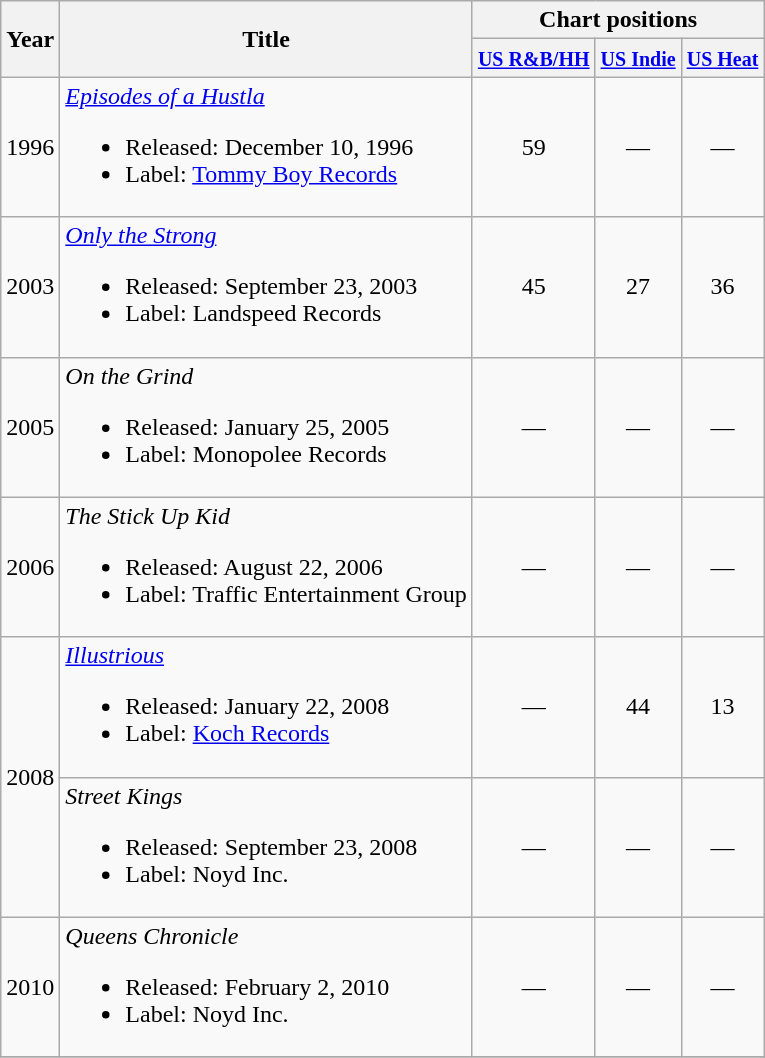<table class="wikitable">
<tr>
<th rowspan="2">Year</th>
<th rowspan="2">Title</th>
<th colspan="3">Chart positions</th>
</tr>
<tr>
<th><small><a href='#'>US R&B/HH</a></small><br></th>
<th><small><a href='#'>US Indie</a></small><br></th>
<th><small><a href='#'>US Heat</a></small><br></th>
</tr>
<tr>
<td>1996</td>
<td><em><a href='#'>Episodes of a Hustla</a></em><br><ul><li>Released: December 10, 1996</li><li>Label: <a href='#'>Tommy Boy Records</a></li></ul></td>
<td align="center">59</td>
<td align="center">—</td>
<td align="center">—</td>
</tr>
<tr>
<td>2003</td>
<td><em><a href='#'>Only the Strong</a></em><br><ul><li>Released: September 23, 2003</li><li>Label: Landspeed Records</li></ul></td>
<td align="center">45</td>
<td align="center">27</td>
<td align="center">36</td>
</tr>
<tr>
<td>2005</td>
<td><em>On the Grind</em><br><ul><li>Released: January 25, 2005</li><li>Label: Monopolee Records</li></ul></td>
<td align="center">—</td>
<td align="center">—</td>
<td align="center">—</td>
</tr>
<tr>
<td>2006</td>
<td><em>The Stick Up Kid</em><br><ul><li>Released: August 22, 2006</li><li>Label: Traffic Entertainment Group</li></ul></td>
<td align="center">—</td>
<td align="center">—</td>
<td align="center">—</td>
</tr>
<tr>
<td rowspan="2">2008</td>
<td><em><a href='#'>Illustrious</a></em><br><ul><li>Released: January 22, 2008</li><li>Label: <a href='#'>Koch Records</a></li></ul></td>
<td align="center">—</td>
<td align="center">44</td>
<td align="center">13</td>
</tr>
<tr>
<td><em>Street Kings</em><br><ul><li>Released: September 23, 2008</li><li>Label: Noyd Inc.</li></ul></td>
<td align="center">—</td>
<td align="center">—</td>
<td align="center">—</td>
</tr>
<tr>
<td>2010</td>
<td><em>Queens Chronicle</em><br><ul><li>Released: February 2, 2010</li><li>Label: Noyd Inc.</li></ul></td>
<td align="center">—</td>
<td align="center">—</td>
<td align="center">—</td>
</tr>
<tr>
</tr>
</table>
